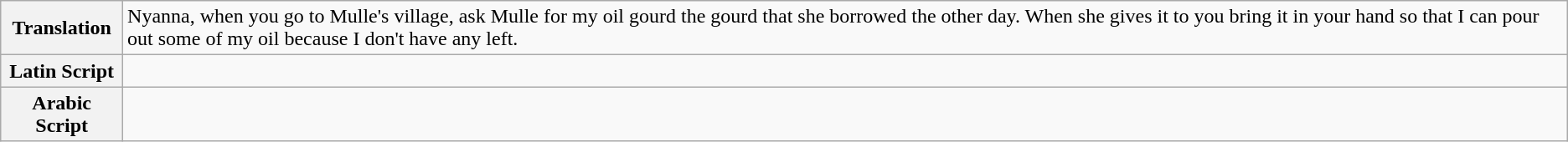<table class="wikitable">
<tr>
<th>Translation</th>
<td>Nyanna, when you go to Mulle's village, ask Mulle for my oil gourd the gourd that she borrowed the other day. When she gives it to you bring it in your hand so that I can pour out some of my oil because I don't have any left.</td>
</tr>
<tr>
<th>Latin Script</th>
<td></td>
</tr>
<tr>
<th>Arabic Script</th>
<td></td>
</tr>
</table>
